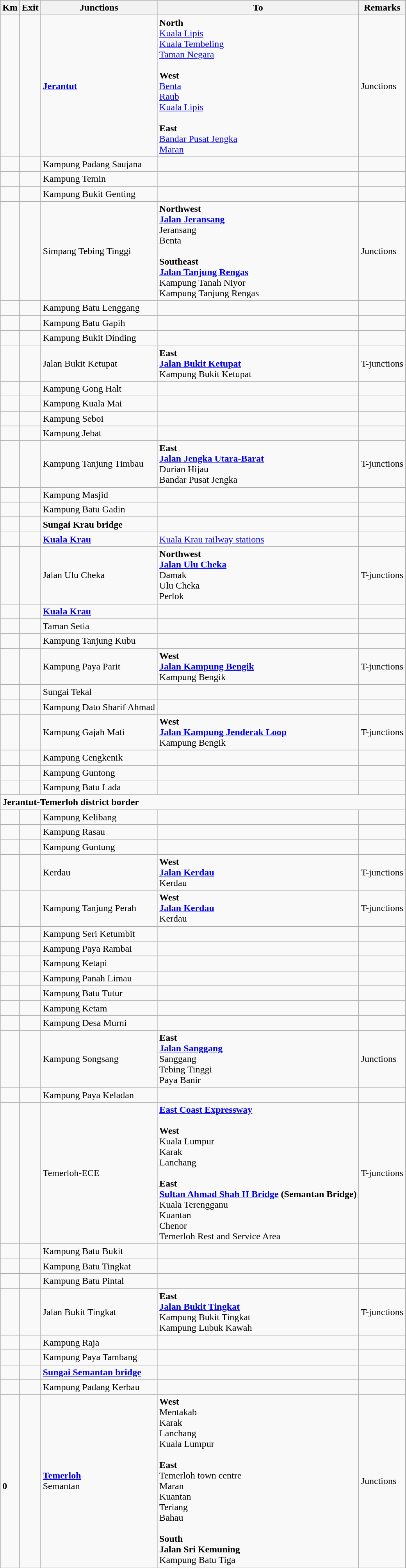<table class="wikitable">
<tr>
<th>Km</th>
<th>Exit</th>
<th>Junctions</th>
<th>To</th>
<th>Remarks</th>
</tr>
<tr>
<td></td>
<td></td>
<td><strong><a href='#'>Jerantut</a></strong></td>
<td><strong>North</strong><br> <a href='#'>Kuala Lipis</a><br> <a href='#'>Kuala Tembeling</a><br> <a href='#'>Taman Negara</a><br><br><strong>West</strong><br> <a href='#'>Benta</a><br> <a href='#'>Raub</a><br> <a href='#'>Kuala Lipis</a><br><br><strong>East</strong><br> <a href='#'>Bandar Pusat Jengka</a><br> <a href='#'>Maran</a></td>
<td>Junctions</td>
</tr>
<tr>
<td></td>
<td></td>
<td>Kampung Padang Saujana</td>
<td></td>
<td></td>
</tr>
<tr>
<td></td>
<td></td>
<td>Kampung Temin</td>
<td></td>
<td></td>
</tr>
<tr>
<td></td>
<td></td>
<td>Kampung Bukit Genting</td>
<td></td>
<td></td>
</tr>
<tr>
<td></td>
<td></td>
<td>Simpang Tebing Tinggi</td>
<td><strong>Northwest</strong><br> <strong><a href='#'>Jalan Jeransang</a></strong><br> Jeransang<br> Benta<br><br><strong>Southeast</strong><br> <strong><a href='#'>Jalan Tanjung Rengas</a></strong><br>Kampung Tanah Niyor<br>Kampung Tanjung Rengas</td>
<td>Junctions</td>
</tr>
<tr>
<td></td>
<td></td>
<td>Kampung Batu Lenggang</td>
<td></td>
<td></td>
</tr>
<tr>
<td></td>
<td></td>
<td>Kampung Batu Gapih</td>
<td></td>
<td></td>
</tr>
<tr>
<td></td>
<td></td>
<td>Kampung Bukit Dinding</td>
<td></td>
<td></td>
</tr>
<tr>
<td></td>
<td></td>
<td>Jalan Bukit Ketupat</td>
<td><strong>East</strong><br> <strong><a href='#'>Jalan Bukit Ketupat</a></strong><br>Kampung Bukit Ketupat</td>
<td>T-junctions</td>
</tr>
<tr>
<td></td>
<td></td>
<td>Kampung Gong Halt</td>
<td></td>
<td></td>
</tr>
<tr>
<td></td>
<td></td>
<td>Kampung Kuala Mai</td>
<td></td>
<td></td>
</tr>
<tr>
<td></td>
<td></td>
<td>Kampung Seboi</td>
<td></td>
<td></td>
</tr>
<tr>
<td></td>
<td></td>
<td>Kampung Jebat</td>
<td></td>
<td></td>
</tr>
<tr>
<td></td>
<td></td>
<td>Kampung Tanjung Timbau</td>
<td><strong>East</strong><br> <strong><a href='#'>Jalan Jengka Utara-Barat</a></strong><br>Durian Hijau<br>Bandar Pusat Jengka</td>
<td>T-junctions</td>
</tr>
<tr>
<td></td>
<td></td>
<td>Kampung Masjid</td>
<td></td>
<td></td>
</tr>
<tr>
<td></td>
<td></td>
<td>Kampung Batu Gadin</td>
<td></td>
<td></td>
</tr>
<tr>
<td></td>
<td></td>
<td><strong>Sungai Krau bridge</strong></td>
<td></td>
<td></td>
</tr>
<tr>
<td></td>
<td></td>
<td><strong><a href='#'>Kuala Krau</a></strong></td>
<td> <a href='#'>Kuala Krau railway stations</a></td>
<td></td>
</tr>
<tr>
<td></td>
<td></td>
<td>Jalan Ulu Cheka</td>
<td><strong>Northwest</strong><br> <strong><a href='#'>Jalan Ulu Cheka</a></strong><br>Damak<br>Ulu Cheka<br>Perlok</td>
<td>T-junctions</td>
</tr>
<tr>
<td></td>
<td></td>
<td><strong><a href='#'>Kuala Krau</a></strong></td>
<td></td>
<td></td>
</tr>
<tr>
<td></td>
<td></td>
<td>Taman Setia</td>
<td></td>
<td></td>
</tr>
<tr>
<td></td>
<td></td>
<td>Kampung Tanjung Kubu</td>
<td></td>
<td></td>
</tr>
<tr>
<td></td>
<td></td>
<td>Kampung Paya Parit</td>
<td><strong>West</strong><br> <strong><a href='#'>Jalan Kampung Bengik</a></strong><br>Kampung Bengik</td>
<td>T-junctions</td>
</tr>
<tr>
<td></td>
<td></td>
<td>Sungai Tekal</td>
<td></td>
<td></td>
</tr>
<tr>
<td></td>
<td></td>
<td>Kampung Dato Sharif Ahmad</td>
<td></td>
<td></td>
</tr>
<tr>
<td></td>
<td></td>
<td>Kampung Gajah Mati</td>
<td><strong>West</strong><br> <strong><a href='#'>Jalan Kampung Jenderak Loop</a></strong><br>Kampung Bengik</td>
<td>T-junctions</td>
</tr>
<tr>
<td></td>
<td></td>
<td>Kampung Cengkenik</td>
<td></td>
<td></td>
</tr>
<tr>
<td></td>
<td></td>
<td>Kampung Guntong</td>
<td></td>
<td></td>
</tr>
<tr>
<td></td>
<td></td>
<td>Kampung Batu Lada</td>
<td></td>
<td></td>
</tr>
<tr>
<td style="width:600px" colspan="6" style="text-align:center; background:blue;"><strong><span>Jerantut-Temerloh district border</span></strong></td>
</tr>
<tr>
<td></td>
<td></td>
<td>Kampung Kelibang</td>
<td></td>
<td></td>
</tr>
<tr>
<td></td>
<td></td>
<td>Kampung Rasau</td>
<td></td>
<td></td>
</tr>
<tr>
<td></td>
<td></td>
<td>Kampung Guntung</td>
<td></td>
<td></td>
</tr>
<tr>
<td></td>
<td></td>
<td>Kerdau</td>
<td><strong>West</strong><br> <strong><a href='#'>Jalan Kerdau</a></strong><br>Kerdau</td>
<td>T-junctions</td>
</tr>
<tr>
<td></td>
<td></td>
<td>Kampung Tanjung Perah</td>
<td><strong>West</strong><br> <strong><a href='#'>Jalan Kerdau</a></strong><br>Kerdau</td>
<td>T-junctions</td>
</tr>
<tr>
<td></td>
<td></td>
<td>Kampung Seri Ketumbit</td>
<td></td>
<td></td>
</tr>
<tr>
<td></td>
<td></td>
<td>Kampung Paya Rambai</td>
<td></td>
<td></td>
</tr>
<tr>
<td></td>
<td></td>
<td>Kampung Ketapi</td>
<td></td>
<td></td>
</tr>
<tr>
<td></td>
<td></td>
<td>Kampung Panah Limau</td>
<td></td>
<td></td>
</tr>
<tr>
<td></td>
<td></td>
<td>Kampung Batu Tutur</td>
<td></td>
<td></td>
</tr>
<tr>
<td></td>
<td></td>
<td>Kampung Ketam</td>
<td></td>
<td></td>
</tr>
<tr>
<td></td>
<td></td>
<td>Kampung Desa Murni</td>
<td></td>
<td></td>
</tr>
<tr>
<td></td>
<td></td>
<td>Kampung Songsang</td>
<td><strong>East</strong><br> <strong><a href='#'>Jalan Sanggang</a></strong><br>Sanggang<br>Tebing Tinggi<br>Paya Banir</td>
<td>Junctions</td>
</tr>
<tr>
<td></td>
<td></td>
<td>Kampung Paya Keladan</td>
<td></td>
<td></td>
</tr>
<tr>
<td></td>
<td></td>
<td>Temerloh-ECE</td>
<td>  <strong><a href='#'>East Coast Expressway</a></strong><br><br><strong>West</strong><br>Kuala Lumpur<br>Karak<br>Lanchang<br><br><strong>East</strong><br><strong><a href='#'>Sultan Ahmad Shah II Bridge</a> (Semantan Bridge)</strong><br>Kuala Terengganu<br>Kuantan<br>Chenor<br> Temerloh Rest and Service Area</td>
<td>T-junctions</td>
</tr>
<tr>
<td></td>
<td></td>
<td>Kampung Batu Bukit</td>
<td></td>
<td></td>
</tr>
<tr>
<td></td>
<td></td>
<td>Kampung Batu Tingkat</td>
<td></td>
<td></td>
</tr>
<tr>
<td></td>
<td></td>
<td>Kampung Batu Pintal</td>
<td></td>
<td></td>
</tr>
<tr>
<td></td>
<td></td>
<td>Jalan Bukit Tingkat</td>
<td><strong>East</strong><br> <strong><a href='#'>Jalan Bukit Tingkat</a></strong><br>Kampung Bukit Tingkat<br>Kampung Lubuk Kawah</td>
<td>T-junctions</td>
</tr>
<tr>
<td></td>
<td></td>
<td>Kampung Raja</td>
<td></td>
<td></td>
</tr>
<tr>
<td></td>
<td></td>
<td>Kampung Paya Tambang</td>
<td></td>
<td></td>
</tr>
<tr>
<td></td>
<td></td>
<td><strong><a href='#'>Sungai Semantan bridge</a></strong></td>
<td></td>
<td></td>
</tr>
<tr>
<td></td>
<td></td>
<td>Kampung Padang Kerbau</td>
<td></td>
<td></td>
</tr>
<tr>
<td><br><strong>0</strong></td>
<td></td>
<td><strong><a href='#'>Temerloh</a></strong><br>Semantan</td>
<td><strong>West</strong><br> Mentakab<br> Karak<br> Lanchang<br>  Kuala Lumpur<br><br><strong>East</strong><br> Temerloh town centre<br> Maran<br> Kuantan<br> Teriang<br> Bahau<br><br><strong>South</strong><br><strong>Jalan Sri Kemuning</strong><br>Kampung Batu Tiga</td>
<td>Junctions</td>
</tr>
</table>
